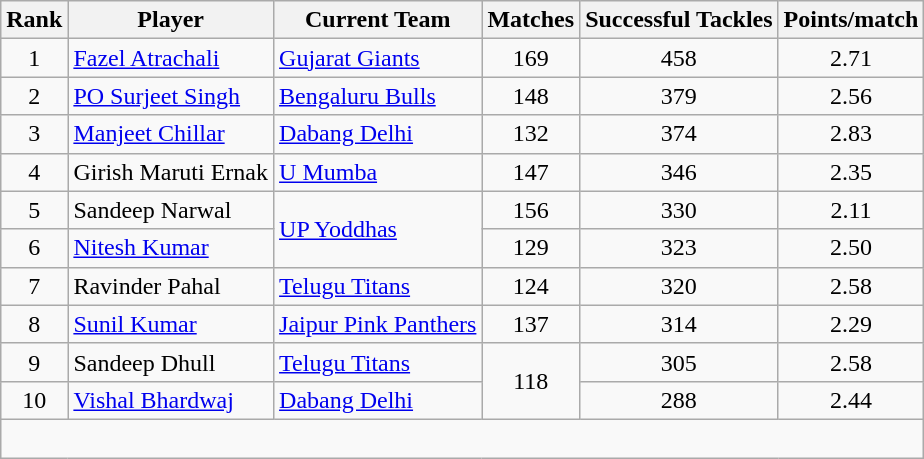<table class="wikitable" style="text-align: center">
<tr>
<th>Rank</th>
<th class="unsortable">Player</th>
<th>Current Team</th>
<th>Matches</th>
<th>Successful Tackles</th>
<th>Points/match</th>
</tr>
<tr>
<td>1</td>
<td style="text-align:left"> <a href='#'>Fazel Atrachali</a></td>
<td style="text-align:left"><a href='#'>Gujarat Giants</a></td>
<td>169</td>
<td>458</td>
<td>2.71</td>
</tr>
<tr>
<td>2</td>
<td style="text-align:left"> <a href='#'>PO Surjeet Singh</a></td>
<td style="text-align:left"><a href='#'>Bengaluru Bulls</a></td>
<td>148</td>
<td>379</td>
<td>2.56</td>
</tr>
<tr>
<td>3</td>
<td style="text-align:left"> <a href='#'>Manjeet Chillar</a></td>
<td style="text-align:left"><a href='#'>Dabang Delhi</a></td>
<td>132</td>
<td>374</td>
<td>2.83</td>
</tr>
<tr>
<td>4</td>
<td style="text-align:left">  Girish Maruti Ernak</td>
<td style="text-align:left"><a href='#'>U Mumba</a></td>
<td>147</td>
<td>346</td>
<td>2.35</td>
</tr>
<tr>
<td>5</td>
<td style="text-align:left"> Sandeep Narwal</td>
<td style="text-align:left" rowspan=2><a href='#'>UP Yoddhas</a></td>
<td>156</td>
<td>330</td>
<td>2.11</td>
</tr>
<tr>
<td>6</td>
<td style="text-align:left"> <a href='#'>Nitesh Kumar</a></td>
<td>129</td>
<td>323</td>
<td>2.50</td>
</tr>
<tr>
<td>7</td>
<td style="text-align:left"> Ravinder Pahal</td>
<td style="text-align:left"><a href='#'>Telugu Titans</a></td>
<td>124</td>
<td>320</td>
<td>2.58</td>
</tr>
<tr>
<td>8</td>
<td style="text-align:left"> <a href='#'>Sunil Kumar</a></td>
<td style="text-align:left"><a href='#'>Jaipur Pink Panthers</a></td>
<td>137</td>
<td>314</td>
<td>2.29</td>
</tr>
<tr>
<td>9</td>
<td style="text-align:left"> Sandeep Dhull</td>
<td style="text-align:left"><a href='#'>Telugu Titans</a></td>
<td rowspan=2>118</td>
<td>305</td>
<td>2.58</td>
</tr>
<tr>
<td>10</td>
<td style="text-align:left"> <a href='#'>Vishal Bhardwaj</a></td>
<td style="text-align:left"><a href='#'>Dabang Delhi</a></td>
<td>288</td>
<td>2.44</td>
</tr>
<tr>
<td colspan="6"><br></td>
</tr>
</table>
